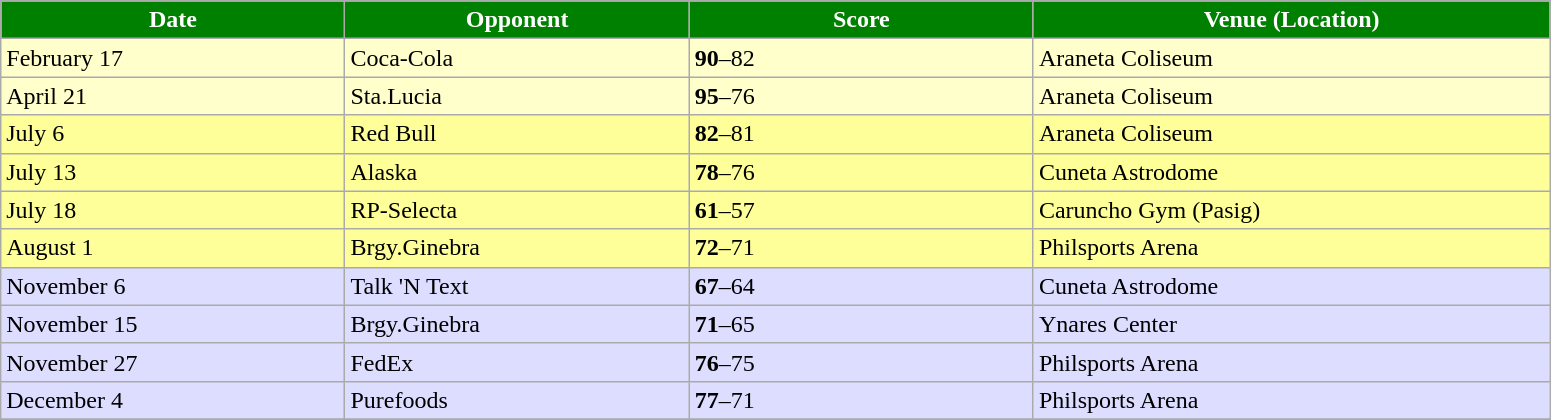<table class="wikitable sortable sortable">
<tr>
<th style="background:green; color:#ffffff" width="10%">Date</th>
<th style="background:green; color:#ffffff" width="10%">Opponent</th>
<th style="background:green; color:#ffffff" width="10%">Score</th>
<th style="background:green; color:#ffffff" width="15%">Venue (Location)</th>
</tr>
<tr bgcolor=#FFFFCC>
<td>February 17</td>
<td>Coca-Cola</td>
<td><strong>90</strong>–82</td>
<td>Araneta Coliseum</td>
</tr>
<tr bgcolor=#FFFFCC>
<td>April 21</td>
<td>Sta.Lucia</td>
<td><strong>95</strong>–76</td>
<td>Araneta Coliseum </td>
</tr>
<tr bgcolor=#FFFF99>
<td>July 6</td>
<td>Red Bull</td>
<td><strong>82</strong>–81</td>
<td>Araneta Coliseum</td>
</tr>
<tr bgcolor=#FFFF99>
<td>July 13</td>
<td>Alaska</td>
<td><strong>78</strong>–76</td>
<td>Cuneta Astrodome</td>
</tr>
<tr bgcolor=#FFFF99>
<td>July 18</td>
<td>RP-Selecta</td>
<td><strong>61</strong>–57</td>
<td>Caruncho Gym (Pasig)</td>
</tr>
<tr bgcolor=#FFFF99>
<td>August 1</td>
<td>Brgy.Ginebra</td>
<td><strong>72</strong>–71</td>
<td>Philsports Arena </td>
</tr>
<tr bgcolor=#DDDDFF>
<td>November 6</td>
<td>Talk 'N Text</td>
<td><strong>67</strong>–64</td>
<td>Cuneta Astrodome</td>
</tr>
<tr bgcolor=#DDDDFF>
<td>November 15</td>
<td>Brgy.Ginebra</td>
<td><strong>71</strong>–65</td>
<td>Ynares Center</td>
</tr>
<tr bgcolor=#DDDDFF>
<td>November 27</td>
<td>FedEx</td>
<td><strong>76</strong>–75</td>
<td>Philsports Arena </td>
</tr>
<tr bgcolor=#DDDDFF>
<td>December 4</td>
<td>Purefoods</td>
<td><strong>77</strong>–71</td>
<td>Philsports Arena</td>
</tr>
<tr>
</tr>
</table>
